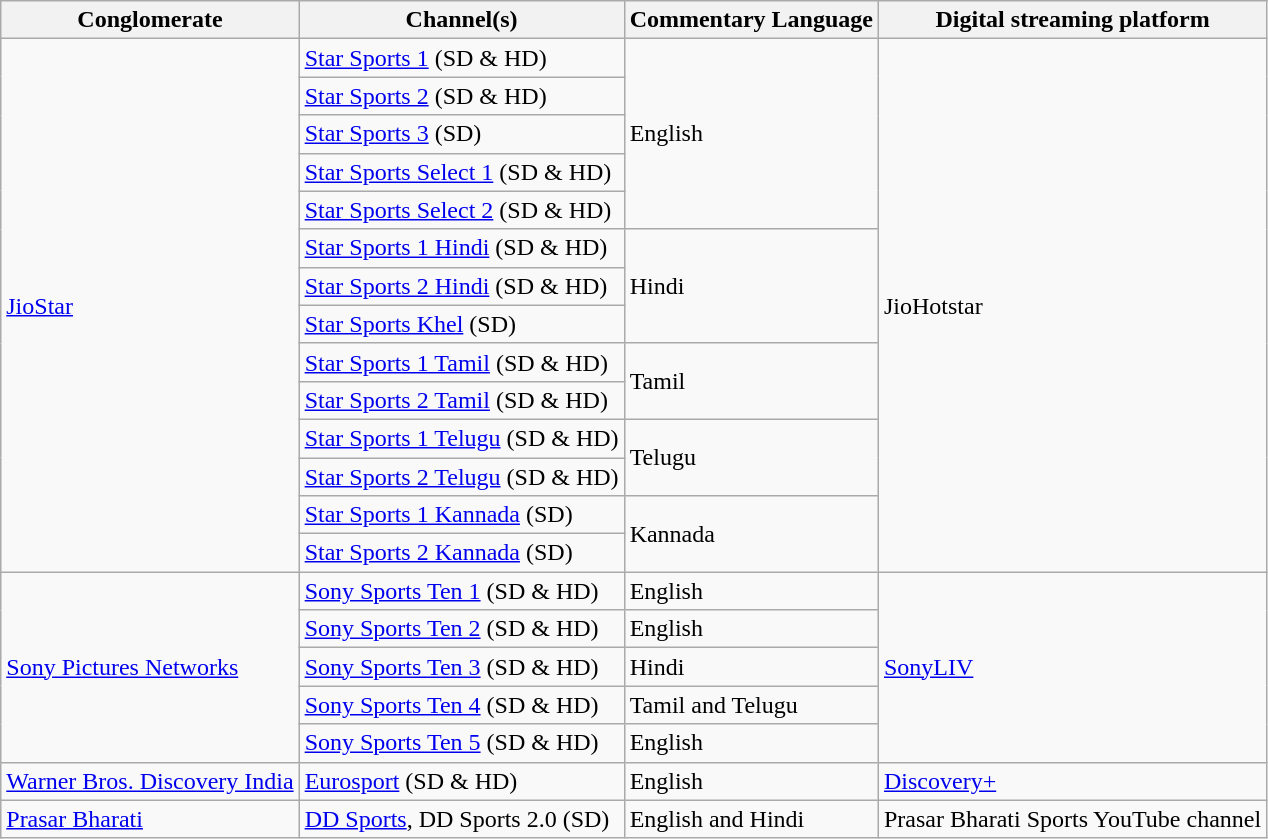<table class="wikitable">
<tr>
<th>Conglomerate</th>
<th>Channel(s)</th>
<th>Commentary Language</th>
<th>Digital streaming platform</th>
</tr>
<tr>
<td rowspan="14"><a href='#'>JioStar</a></td>
<td><a href='#'>Star Sports 1</a> (SD & HD)</td>
<td rowspan="5">English</td>
<td rowspan="14">JioHotstar</td>
</tr>
<tr>
<td><a href='#'>Star Sports 2</a> (SD & HD)</td>
</tr>
<tr>
<td><a href='#'>Star Sports 3</a> (SD)</td>
</tr>
<tr>
<td><a href='#'>Star Sports Select 1</a> (SD & HD)</td>
</tr>
<tr>
<td><a href='#'>Star Sports Select 2</a> (SD & HD)</td>
</tr>
<tr>
<td><a href='#'>Star Sports 1 Hindi</a> (SD & HD)</td>
<td rowspan="3">Hindi</td>
</tr>
<tr>
<td><a href='#'>Star Sports 2 Hindi</a> (SD & HD)</td>
</tr>
<tr>
<td><a href='#'>Star Sports Khel</a> (SD)</td>
</tr>
<tr>
<td><a href='#'>Star Sports 1 Tamil</a> (SD & HD)</td>
<td rowspan="2">Tamil</td>
</tr>
<tr>
<td><a href='#'>Star Sports 2 Tamil</a> (SD & HD)</td>
</tr>
<tr>
<td><a href='#'>Star Sports 1 Telugu</a> (SD & HD)</td>
<td rowspan="2">Telugu</td>
</tr>
<tr>
<td><a href='#'>Star Sports 2 Telugu</a> (SD & HD)</td>
</tr>
<tr>
<td><a href='#'>Star Sports 1 Kannada</a> (SD)</td>
<td rowspan="2">Kannada</td>
</tr>
<tr>
<td><a href='#'>Star Sports 2 Kannada</a> (SD)</td>
</tr>
<tr>
<td rowspan="5"><a href='#'>Sony Pictures Networks</a></td>
<td><a href='#'>Sony Sports Ten 1</a> (SD & HD)</td>
<td>English</td>
<td rowspan="5"><a href='#'>SonyLIV</a></td>
</tr>
<tr>
<td><a href='#'>Sony Sports Ten 2</a> (SD & HD)</td>
<td>English</td>
</tr>
<tr>
<td><a href='#'>Sony Sports Ten 3</a> (SD & HD)</td>
<td>Hindi</td>
</tr>
<tr>
<td><a href='#'>Sony Sports Ten 4</a> (SD & HD)</td>
<td>Tamil and Telugu</td>
</tr>
<tr>
<td><a href='#'>Sony Sports Ten 5</a> (SD & HD)</td>
<td>English</td>
</tr>
<tr>
<td><a href='#'>Warner Bros. Discovery India</a></td>
<td><a href='#'>Eurosport</a> (SD & HD)</td>
<td>English</td>
<td><a href='#'>Discovery+</a></td>
</tr>
<tr>
<td><a href='#'>Prasar Bharati</a></td>
<td><a href='#'>DD Sports</a>, DD Sports 2.0 (SD)</td>
<td>English and Hindi</td>
<td>Prasar Bharati Sports YouTube channel</td>
</tr>
</table>
